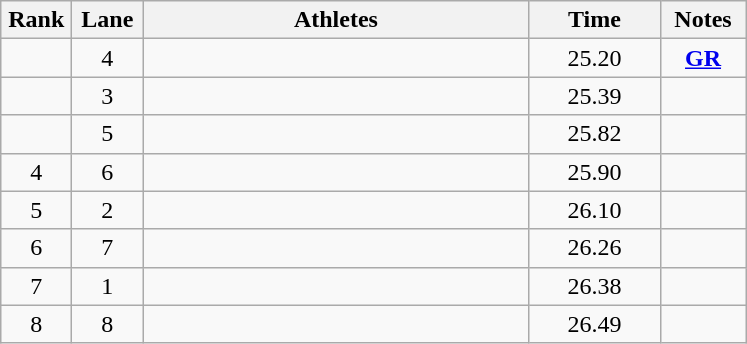<table class="wikitable sortable" style="text-align:center;">
<tr>
<th width=40>Rank</th>
<th width=40>Lane</th>
<th width=250>Athletes</th>
<th width=80>Time</th>
<th width=50>Notes</th>
</tr>
<tr>
<td></td>
<td>4</td>
<td align=left></td>
<td>25.20</td>
<td><strong><a href='#'>GR</a></strong></td>
</tr>
<tr>
<td></td>
<td>3</td>
<td align=left></td>
<td>25.39</td>
<td></td>
</tr>
<tr>
<td></td>
<td>5</td>
<td align=left></td>
<td>25.82</td>
<td></td>
</tr>
<tr>
<td>4</td>
<td>6</td>
<td align=left></td>
<td>25.90</td>
<td></td>
</tr>
<tr>
<td>5</td>
<td>2</td>
<td align=left></td>
<td>26.10</td>
<td></td>
</tr>
<tr>
<td>6</td>
<td>7</td>
<td align=left></td>
<td>26.26</td>
<td></td>
</tr>
<tr>
<td>7</td>
<td>1</td>
<td align=left></td>
<td>26.38</td>
<td></td>
</tr>
<tr>
<td>8</td>
<td>8</td>
<td align=left></td>
<td>26.49</td>
<td></td>
</tr>
</table>
